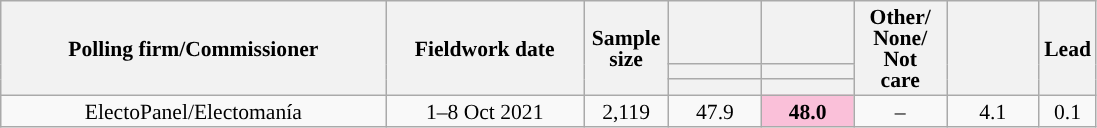<table class="wikitable collapsible collapsed" style="text-align:center; font-size:90%; line-height:14px;">
<tr style="height:42px;">
<th style="width:250px;" rowspan="3">Polling firm/Commissioner</th>
<th style="width:125px;" rowspan="3">Fieldwork date</th>
<th style="width:50px;" rowspan="3">Sample size</th>
<th style="width:55px;"></th>
<th style="width:55px;"></th>
<th style="width:55px;" rowspan="3">Other/<br>None/<br>Not<br>care</th>
<th style="width:55px;" rowspan="3"></th>
<th style="width:30px;" rowspan="3">Lead</th>
</tr>
<tr>
<th style="color:inherit;background:"></th>
<th style="background:"></th>
</tr>
<tr>
<th></th>
<th></th>
</tr>
<tr>
<td>ElectoPanel/Electomanía</td>
<td>1–8 Oct 2021</td>
<td>2,119</td>
<td>47.9</td>
<td style= "background:#FAC0D9;"><strong>48.0</strong></td>
<td>–</td>
<td>4.1</td>
<td style="background:">0.1</td>
</tr>
</table>
